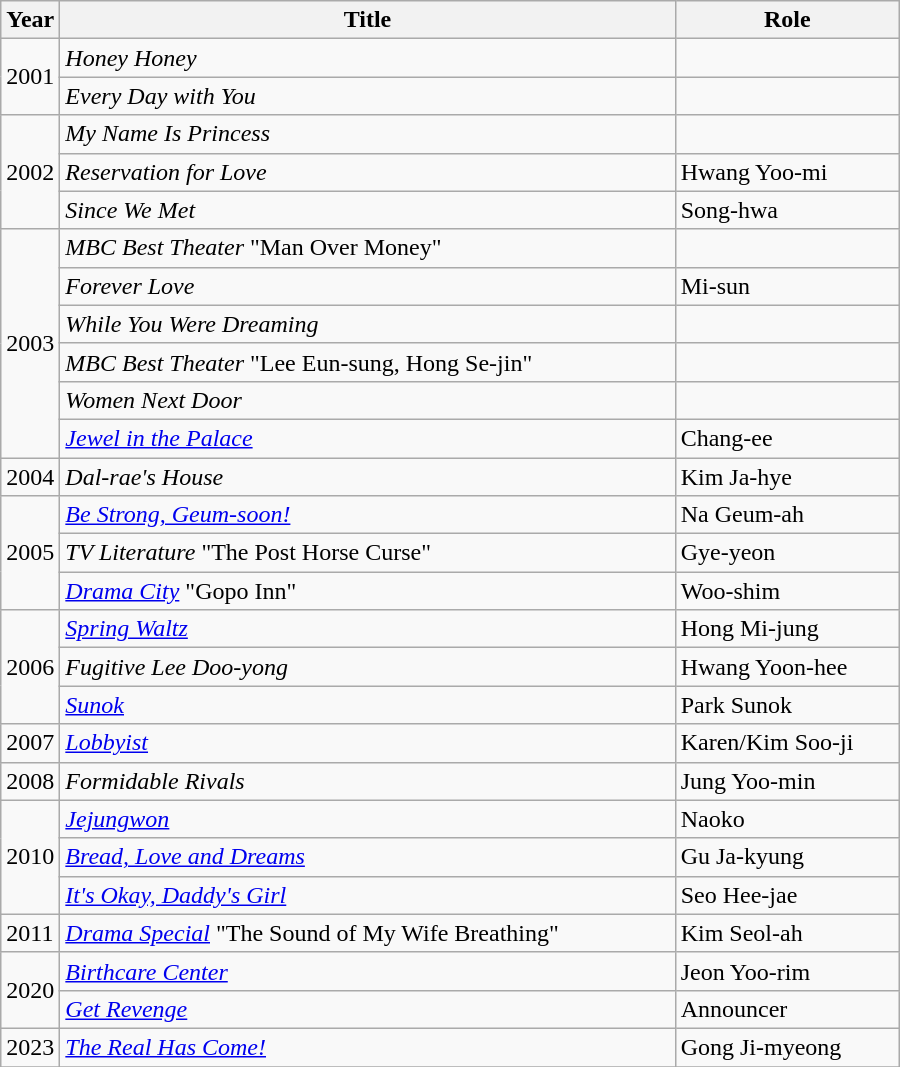<table class="wikitable" style="width:600px">
<tr>
<th width=10>Year</th>
<th>Title</th>
<th>Role</th>
</tr>
<tr>
<td rowspan=2>2001</td>
<td><em>Honey Honey</em></td>
<td></td>
</tr>
<tr>
<td><em>Every Day with You</em></td>
<td></td>
</tr>
<tr>
<td rowspan=3>2002</td>
<td><em>My Name Is Princess</em></td>
<td></td>
</tr>
<tr>
<td><em>Reservation for Love</em></td>
<td>Hwang Yoo-mi</td>
</tr>
<tr>
<td><em>Since We Met</em></td>
<td>Song-hwa</td>
</tr>
<tr>
<td rowspan=6>2003</td>
<td><em>MBC Best Theater</em> "Man Over Money"</td>
<td></td>
</tr>
<tr>
<td><em>Forever Love</em></td>
<td>Mi-sun</td>
</tr>
<tr>
<td><em>While You Were Dreaming</em></td>
<td></td>
</tr>
<tr>
<td><em>MBC Best Theater</em> "Lee Eun-sung, Hong Se-jin"</td>
<td></td>
</tr>
<tr>
<td><em>Women Next Door</em></td>
<td></td>
</tr>
<tr>
<td><em><a href='#'>Jewel in the Palace</a></em></td>
<td>Chang-ee</td>
</tr>
<tr>
<td>2004</td>
<td><em>Dal-rae's House</em></td>
<td>Kim Ja-hye</td>
</tr>
<tr>
<td rowspan=3>2005</td>
<td><em><a href='#'>Be Strong, Geum-soon!</a></em></td>
<td>Na Geum-ah</td>
</tr>
<tr>
<td><em>TV Literature</em> "The Post Horse Curse"</td>
<td>Gye-yeon</td>
</tr>
<tr>
<td><em><a href='#'>Drama City</a></em> "Gopo Inn"</td>
<td>Woo-shim</td>
</tr>
<tr>
<td rowspan=3>2006</td>
<td><em><a href='#'>Spring Waltz</a></em></td>
<td>Hong Mi-jung</td>
</tr>
<tr>
<td><em>Fugitive Lee Doo-yong</em></td>
<td>Hwang Yoon-hee</td>
</tr>
<tr>
<td><em><a href='#'>Sunok</a></em></td>
<td>Park Sunok</td>
</tr>
<tr>
<td>2007</td>
<td><em><a href='#'>Lobbyist</a></em></td>
<td>Karen/Kim Soo-ji</td>
</tr>
<tr>
<td>2008</td>
<td><em>Formidable Rivals</em></td>
<td>Jung Yoo-min</td>
</tr>
<tr>
<td rowspan=3>2010</td>
<td><em><a href='#'>Jejungwon</a></em></td>
<td>Naoko</td>
</tr>
<tr>
<td><em><a href='#'>Bread, Love and Dreams</a></em></td>
<td>Gu Ja-kyung</td>
</tr>
<tr>
<td><em><a href='#'>It's Okay, Daddy's Girl</a></em></td>
<td>Seo Hee-jae</td>
</tr>
<tr>
<td>2011</td>
<td><em><a href='#'>Drama Special</a></em> "The Sound of My Wife Breathing"</td>
<td>Kim Seol-ah</td>
</tr>
<tr>
<td rowspan=2>2020</td>
<td><em><a href='#'>Birthcare Center</a></em></td>
<td>Jeon Yoo-rim</td>
</tr>
<tr>
<td><em><a href='#'>Get Revenge</a></em></td>
<td>Announcer</td>
</tr>
<tr>
<td>2023</td>
<td><em><a href='#'>The Real Has Come!</a></em></td>
<td>Gong Ji-myeong</td>
</tr>
<tr>
</tr>
</table>
